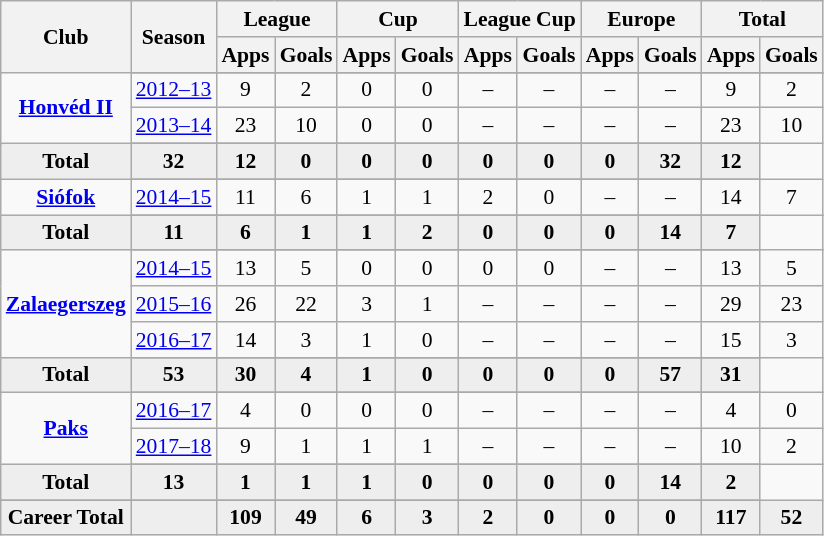<table class="wikitable" style="font-size:90%; text-align: center;">
<tr>
<th rowspan="2">Club</th>
<th rowspan="2">Season</th>
<th colspan="2">League</th>
<th colspan="2">Cup</th>
<th colspan="2">League Cup</th>
<th colspan="2">Europe</th>
<th colspan="2">Total</th>
</tr>
<tr>
<th>Apps</th>
<th>Goals</th>
<th>Apps</th>
<th>Goals</th>
<th>Apps</th>
<th>Goals</th>
<th>Apps</th>
<th>Goals</th>
<th>Apps</th>
<th>Goals</th>
</tr>
<tr ||-||-||-|->
<td rowspan="4" valign="center"><strong><a href='#'>Honvéd II</a></strong></td>
</tr>
<tr>
<td><a href='#'>2012–13</a></td>
<td>9</td>
<td>2</td>
<td>0</td>
<td>0</td>
<td>–</td>
<td>–</td>
<td>–</td>
<td>–</td>
<td>9</td>
<td>2</td>
</tr>
<tr>
<td><a href='#'>2013–14</a></td>
<td>23</td>
<td>10</td>
<td>0</td>
<td>0</td>
<td>–</td>
<td>–</td>
<td>–</td>
<td>–</td>
<td>23</td>
<td>10</td>
</tr>
<tr>
</tr>
<tr style="font-weight:bold; background-color:#eeeeee;">
<td>Total</td>
<td>32</td>
<td>12</td>
<td>0</td>
<td>0</td>
<td>0</td>
<td>0</td>
<td>0</td>
<td>0</td>
<td>32</td>
<td>12</td>
</tr>
<tr>
<td rowspan="3" valign="center"><strong><a href='#'>Siófok</a></strong></td>
</tr>
<tr>
<td><a href='#'>2014–15</a></td>
<td>11</td>
<td>6</td>
<td>1</td>
<td>1</td>
<td>2</td>
<td>0</td>
<td>–</td>
<td>–</td>
<td>14</td>
<td>7</td>
</tr>
<tr>
</tr>
<tr style="font-weight:bold; background-color:#eeeeee;">
<td>Total</td>
<td>11</td>
<td>6</td>
<td>1</td>
<td>1</td>
<td>2</td>
<td>0</td>
<td>0</td>
<td>0</td>
<td>14</td>
<td>7</td>
</tr>
<tr>
<td rowspan="5" valign="center"><strong><a href='#'>Zalaegerszeg</a></strong></td>
</tr>
<tr>
<td><a href='#'>2014–15</a></td>
<td>13</td>
<td>5</td>
<td>0</td>
<td>0</td>
<td>0</td>
<td>0</td>
<td>–</td>
<td>–</td>
<td>13</td>
<td>5</td>
</tr>
<tr>
<td><a href='#'>2015–16</a></td>
<td>26</td>
<td>22</td>
<td>3</td>
<td>1</td>
<td>–</td>
<td>–</td>
<td>–</td>
<td>–</td>
<td>29</td>
<td>23</td>
</tr>
<tr>
<td><a href='#'>2016–17</a></td>
<td>14</td>
<td>3</td>
<td>1</td>
<td>0</td>
<td>–</td>
<td>–</td>
<td>–</td>
<td>–</td>
<td>15</td>
<td>3</td>
</tr>
<tr>
</tr>
<tr style="font-weight:bold; background-color:#eeeeee;">
<td>Total</td>
<td>53</td>
<td>30</td>
<td>4</td>
<td>1</td>
<td>0</td>
<td>0</td>
<td>0</td>
<td>0</td>
<td>57</td>
<td>31</td>
</tr>
<tr>
<td rowspan="4" valign="center"><strong><a href='#'>Paks</a></strong></td>
</tr>
<tr>
<td><a href='#'>2016–17</a></td>
<td>4</td>
<td>0</td>
<td>0</td>
<td>0</td>
<td>–</td>
<td>–</td>
<td>–</td>
<td>–</td>
<td>4</td>
<td>0</td>
</tr>
<tr>
<td><a href='#'>2017–18</a></td>
<td>9</td>
<td>1</td>
<td>1</td>
<td>1</td>
<td>–</td>
<td>–</td>
<td>–</td>
<td>–</td>
<td>10</td>
<td>2</td>
</tr>
<tr>
</tr>
<tr style="font-weight:bold; background-color:#eeeeee;">
<td>Total</td>
<td>13</td>
<td>1</td>
<td>1</td>
<td>1</td>
<td>0</td>
<td>0</td>
<td>0</td>
<td>0</td>
<td>14</td>
<td>2</td>
</tr>
<tr>
</tr>
<tr style="font-weight:bold; background-color:#eeeeee;">
<td rowspan="2" valign="top"><strong>Career Total</strong></td>
<td></td>
<td><strong>109</strong></td>
<td><strong>49</strong></td>
<td><strong>6</strong></td>
<td><strong>3</strong></td>
<td><strong>2</strong></td>
<td><strong>0</strong></td>
<td><strong>0</strong></td>
<td><strong>0</strong></td>
<td><strong>117</strong></td>
<td><strong>52</strong></td>
</tr>
</table>
